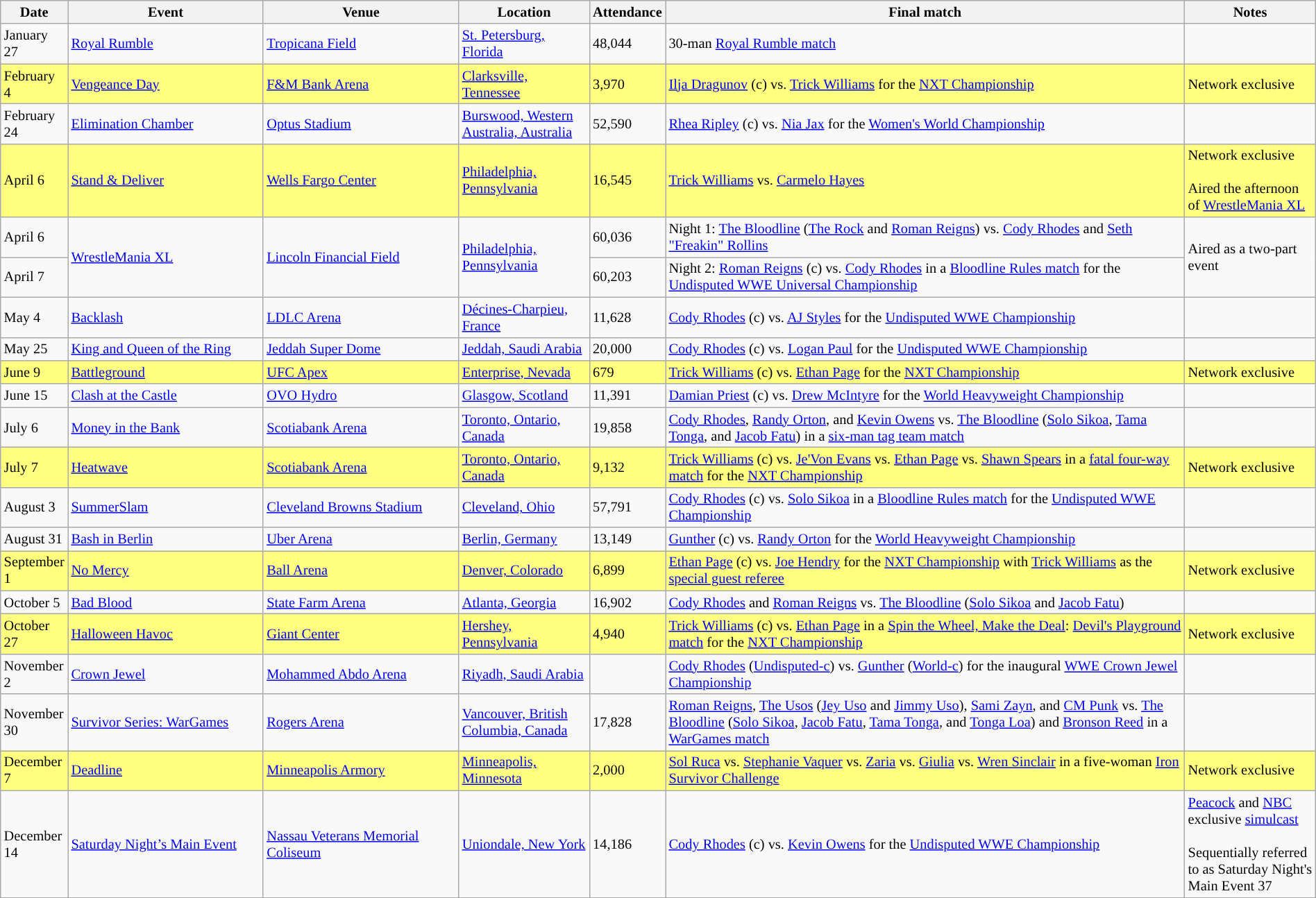<table id="Past_events_2024" class="sortable wikitable succession-box" style="font-size:85%; width:100%">
<tr>
<th scope="col" style="width:5%;">Date</th>
<th scope="col" style="width:15%;">Event</th>
<th scope="col" style="width:15%;">Venue</th>
<th scope="col" style="width:10%;">Location</th>
<th scope="col" style="width:5%;">Attendance</th>
<th scope="col" style="width:40%;">Final match</th>
<th scope="col" style="width:10%;">Notes</th>
</tr>
<tr>
<td>January 27</td>
<td><a href='#'>Royal Rumble</a></td>
<td><a href='#'>Tropicana Field</a></td>
<td><a href='#'>St. Petersburg, Florida</a></td>
<td>48,044</td>
<td>30-man <a href='#'>Royal Rumble match</a></td>
<td></td>
</tr>
<tr style="background: #FFFF80;">
<td>February 4</td>
<td><a href='#'>Vengeance Day</a></td>
<td><a href='#'>F&M Bank Arena</a></td>
<td><a href='#'>Clarksville, Tennessee</a></td>
<td>3,970</td>
<td><a href='#'>Ilja Dragunov</a> (c) vs. <a href='#'>Trick Williams</a> for the <a href='#'>NXT Championship</a></td>
<td>Network exclusive</td>
</tr>
<tr>
<td>February 24</td>
<td><a href='#'>Elimination Chamber</a></td>
<td><a href='#'>Optus Stadium</a></td>
<td><a href='#'>Burswood, Western Australia, Australia</a></td>
<td>52,590</td>
<td><a href='#'>Rhea Ripley</a> (c) vs. <a href='#'>Nia Jax</a> for the <a href='#'>Women's World Championship</a></td>
<td></td>
</tr>
<tr style="background: #FFFF80;">
<td>April 6</td>
<td><a href='#'>Stand & Deliver</a></td>
<td><a href='#'>Wells Fargo Center</a></td>
<td><a href='#'>Philadelphia, Pennsylvania</a></td>
<td>16,545</td>
<td><a href='#'>Trick Williams</a> vs. <a href='#'>Carmelo Hayes</a></td>
<td>Network exclusive<br><br>Aired the afternoon of <a href='#'>WrestleMania XL</a></td>
</tr>
<tr>
<td>April 6</td>
<td rowspan="2"><a href='#'>WrestleMania XL</a></td>
<td rowspan="2"><a href='#'>Lincoln Financial Field</a></td>
<td rowspan="2"><a href='#'>Philadelphia, Pennsylvania</a></td>
<td>60,036</td>
<td>Night 1: <a href='#'>The Bloodline</a> (<a href='#'>The Rock</a> and <a href='#'>Roman Reigns</a>) vs. <a href='#'>Cody Rhodes</a> and <a href='#'>Seth "Freakin" Rollins</a></td>
<td rowspan="2">Aired as a two-part event</td>
</tr>
<tr>
<td>April 7</td>
<td>60,203</td>
<td>Night 2: <a href='#'>Roman Reigns</a> (c) vs. <a href='#'>Cody Rhodes</a> in a <a href='#'>Bloodline Rules match</a> for the <a href='#'>Undisputed WWE Universal Championship</a></td>
</tr>
<tr>
<td>May 4</td>
<td><a href='#'>Backlash</a></td>
<td><a href='#'>LDLC Arena</a></td>
<td><a href='#'>Décines-Charpieu, France</a></td>
<td>11,628</td>
<td><a href='#'>Cody Rhodes</a> (c) vs. <a href='#'>AJ Styles</a> for the <a href='#'>Undisputed WWE Championship</a></td>
<td></td>
</tr>
<tr>
<td>May 25</td>
<td><a href='#'>King and Queen of the Ring</a></td>
<td><a href='#'>Jeddah Super Dome</a></td>
<td><a href='#'>Jeddah, Saudi Arabia</a></td>
<td>20,000</td>
<td><a href='#'>Cody Rhodes</a> (c) vs. <a href='#'>Logan Paul</a> for the <a href='#'>Undisputed WWE Championship</a></td>
<td></td>
</tr>
<tr style="background: #FFFF80;">
<td>June 9</td>
<td><a href='#'>Battleground</a></td>
<td><a href='#'>UFC Apex</a></td>
<td><a href='#'>Enterprise, Nevada</a></td>
<td>679</td>
<td><a href='#'>Trick Williams</a> (c) vs. <a href='#'>Ethan Page</a> for the <a href='#'>NXT Championship</a></td>
<td>Network exclusive</td>
</tr>
<tr>
<td>June 15</td>
<td><a href='#'>Clash at the Castle</a></td>
<td><a href='#'>OVO Hydro</a></td>
<td><a href='#'>Glasgow, Scotland</a></td>
<td>11,391</td>
<td><a href='#'>Damian Priest</a> (c) vs. <a href='#'>Drew McIntyre</a> for the <a href='#'>World Heavyweight Championship</a></td>
<td></td>
</tr>
<tr>
<td>July 6</td>
<td><a href='#'>Money in the Bank</a></td>
<td><a href='#'>Scotiabank Arena</a></td>
<td><a href='#'>Toronto, Ontario, Canada</a></td>
<td>19,858</td>
<td><a href='#'>Cody Rhodes</a>, <a href='#'>Randy Orton</a>, and <a href='#'>Kevin Owens</a> vs. <a href='#'>The Bloodline</a> (<a href='#'>Solo Sikoa</a>, <a href='#'>Tama Tonga</a>, and <a href='#'>Jacob Fatu</a>) in a <a href='#'>six-man tag team match</a></td>
<td></td>
</tr>
<tr style="background: #FFFF80;">
<td>July 7</td>
<td><a href='#'>Heatwave</a></td>
<td><a href='#'>Scotiabank Arena</a></td>
<td><a href='#'>Toronto, Ontario, Canada</a></td>
<td>9,132</td>
<td><a href='#'>Trick Williams</a> (c) vs. <a href='#'>Je'Von Evans</a> vs. <a href='#'>Ethan Page</a> vs. <a href='#'>Shawn Spears</a> in a <a href='#'>fatal four-way match</a> for the <a href='#'>NXT Championship</a></td>
<td>Network exclusive</td>
</tr>
<tr>
<td>August 3</td>
<td><a href='#'>SummerSlam</a></td>
<td><a href='#'>Cleveland Browns Stadium</a></td>
<td><a href='#'>Cleveland, Ohio</a></td>
<td>57,791</td>
<td><a href='#'>Cody Rhodes</a> (c) vs. <a href='#'>Solo Sikoa</a> in a <a href='#'>Bloodline Rules match</a> for the <a href='#'>Undisputed WWE Championship</a></td>
<td></td>
</tr>
<tr>
<td>August 31</td>
<td><a href='#'>Bash in Berlin</a></td>
<td><a href='#'>Uber Arena</a></td>
<td><a href='#'>Berlin, Germany</a></td>
<td>13,149</td>
<td><a href='#'>Gunther</a> (c) vs. <a href='#'>Randy Orton</a> for the <a href='#'>World Heavyweight Championship</a></td>
<td></td>
</tr>
<tr style="background: #FFFF80">
<td>September 1</td>
<td><a href='#'>No Mercy</a></td>
<td><a href='#'>Ball Arena</a></td>
<td><a href='#'>Denver, Colorado</a></td>
<td>6,899</td>
<td><a href='#'>Ethan Page</a> (c) vs. <a href='#'>Joe Hendry</a> for the <a href='#'>NXT Championship</a> with <a href='#'>Trick Williams</a> as the <a href='#'>special guest referee</a></td>
<td>Network exclusive</td>
</tr>
<tr>
<td>October 5</td>
<td><a href='#'>Bad Blood</a></td>
<td><a href='#'>State Farm Arena</a></td>
<td><a href='#'>Atlanta, Georgia</a></td>
<td>16,902</td>
<td><a href='#'>Cody Rhodes</a> and <a href='#'>Roman Reigns</a> vs. <a href='#'>The Bloodline</a> (<a href='#'>Solo Sikoa</a> and <a href='#'>Jacob Fatu</a>)</td>
<td></td>
</tr>
<tr style="background: #FFFF80">
<td>October 27</td>
<td><a href='#'>Halloween Havoc</a></td>
<td><a href='#'>Giant Center</a></td>
<td><a href='#'>Hershey, Pennsylvania</a></td>
<td>4,940</td>
<td><a href='#'>Trick Williams</a> (c) vs. <a href='#'>Ethan Page</a> in a <a href='#'>Spin the Wheel, Make the Deal</a>: <a href='#'>Devil's Playground match</a> for the <a href='#'>NXT Championship</a></td>
<td>Network exclusive</td>
</tr>
<tr>
<td>November 2</td>
<td><a href='#'>Crown Jewel</a></td>
<td><a href='#'>Mohammed Abdo Arena</a></td>
<td><a href='#'>Riyadh, Saudi Arabia</a></td>
<td></td>
<td><a href='#'>Cody Rhodes</a> (<a href='#'>Undisputed-c</a>) vs. <a href='#'>Gunther</a> (<a href='#'>World-c</a>) for the inaugural <a href='#'>WWE Crown Jewel Championship</a></td>
<td></td>
</tr>
<tr>
<td>November 30</td>
<td><a href='#'>Survivor Series: WarGames</a></td>
<td><a href='#'>Rogers Arena</a></td>
<td><a href='#'>Vancouver, British Columbia, Canada</a></td>
<td>17,828</td>
<td><a href='#'>Roman Reigns</a>, <a href='#'>The Usos</a> (<a href='#'>Jey Uso</a> and <a href='#'>Jimmy Uso</a>), <a href='#'>Sami Zayn</a>, and <a href='#'>CM Punk</a> vs. <a href='#'>The Bloodline</a> (<a href='#'>Solo Sikoa</a>, <a href='#'>Jacob Fatu</a>, <a href='#'>Tama Tonga</a>, and <a href='#'>Tonga Loa</a>) and <a href='#'>Bronson Reed</a> in a <a href='#'>WarGames match</a></td>
<td></td>
</tr>
<tr style="background: #FFFF80">
<td>December 7</td>
<td><a href='#'>Deadline</a></td>
<td><a href='#'>Minneapolis Armory</a></td>
<td><a href='#'>Minneapolis, Minnesota</a></td>
<td>2,000</td>
<td><a href='#'>Sol Ruca</a> vs. <a href='#'>Stephanie Vaquer</a> vs. <a href='#'>Zaria</a> vs. <a href='#'>Giulia</a> vs. <a href='#'>Wren Sinclair</a> in a five-woman <a href='#'>Iron Survivor Challenge</a></td>
<td>Network exclusive</td>
</tr>
<tr>
<td>December 14</td>
<td><a href='#'>Saturday Night’s Main Event</a></td>
<td><a href='#'>Nassau Veterans Memorial Coliseum</a></td>
<td><a href='#'>Uniondale, New York</a></td>
<td>14,186</td>
<td><a href='#'>Cody Rhodes</a> (c) vs. <a href='#'>Kevin Owens</a> for the <a href='#'>Undisputed WWE Championship</a></td>
<td><a href='#'>Peacock</a> and <a href='#'>NBC</a> exclusive <a href='#'>simulcast</a><br><br>Sequentially referred to as Saturday Night's Main Event 37</td>
</tr>
<tr>
</tr>
</table>
